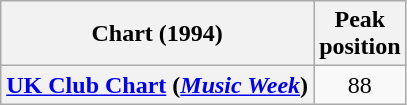<table class="wikitable plainrowheaders" style="text-align:center">
<tr>
<th>Chart (1994)</th>
<th>Peak<br>position</th>
</tr>
<tr>
<th scope="row"><a href='#'>UK Club Chart</a> (<em><a href='#'>Music Week</a></em>)</th>
<td>88</td>
</tr>
</table>
